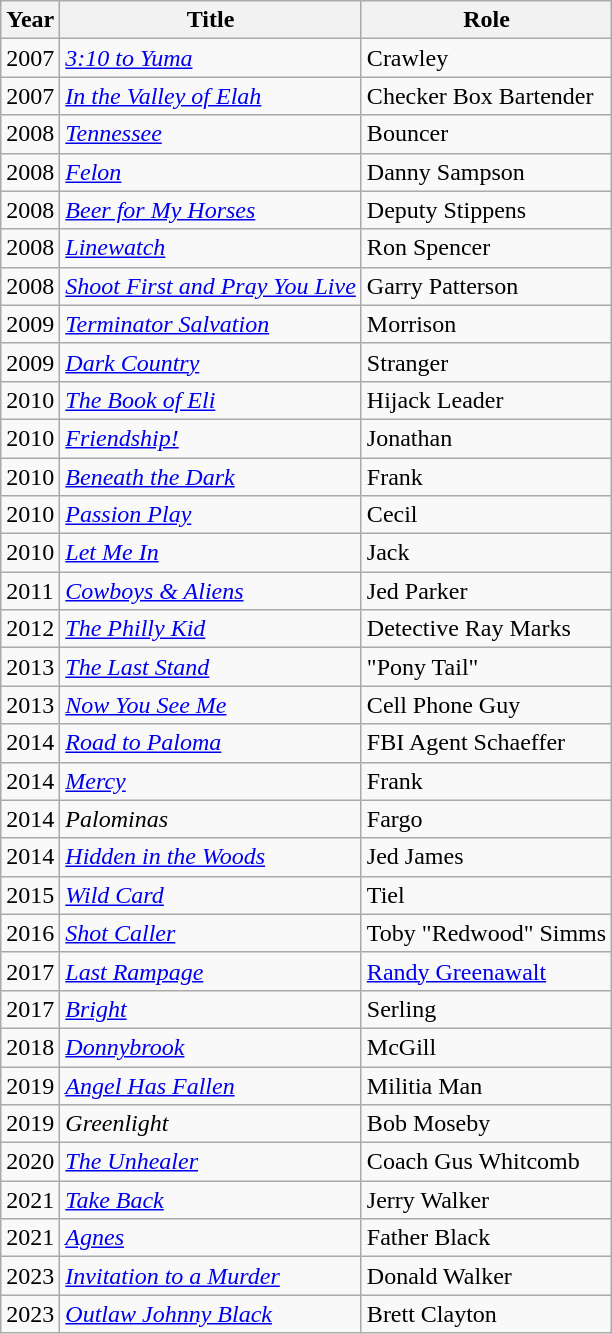<table class="sortable wikitable">
<tr>
<th>Year</th>
<th>Title</th>
<th>Role</th>
</tr>
<tr>
<td>2007</td>
<td><em><a href='#'>3:10 to Yuma</a></em></td>
<td>Crawley</td>
</tr>
<tr>
<td>2007</td>
<td><em><a href='#'>In the Valley of Elah</a></em></td>
<td>Checker Box Bartender</td>
</tr>
<tr>
<td>2008</td>
<td><em><a href='#'>Tennessee</a></em></td>
<td>Bouncer</td>
</tr>
<tr>
<td>2008</td>
<td><em><a href='#'>Felon</a></em></td>
<td>Danny Sampson</td>
</tr>
<tr>
<td>2008</td>
<td><em><a href='#'>Beer for My Horses</a></em></td>
<td>Deputy Stippens</td>
</tr>
<tr>
<td>2008</td>
<td><em><a href='#'>Linewatch</a></em></td>
<td>Ron Spencer</td>
</tr>
<tr>
<td>2008</td>
<td><em><a href='#'>Shoot First and Pray You Live</a></em></td>
<td>Garry Patterson</td>
</tr>
<tr>
<td>2009</td>
<td><em><a href='#'>Terminator Salvation</a></em></td>
<td>Morrison</td>
</tr>
<tr>
<td>2009</td>
<td><em><a href='#'>Dark Country</a></em></td>
<td>Stranger</td>
</tr>
<tr>
<td>2010</td>
<td><em><a href='#'>The Book of Eli</a></em></td>
<td>Hijack Leader</td>
</tr>
<tr>
<td>2010</td>
<td><em><a href='#'>Friendship!</a></em></td>
<td>Jonathan</td>
</tr>
<tr>
<td>2010</td>
<td><em><a href='#'>Beneath the Dark</a></em></td>
<td>Frank</td>
</tr>
<tr>
<td>2010</td>
<td><em><a href='#'>Passion Play</a></em></td>
<td>Cecil</td>
</tr>
<tr>
<td>2010</td>
<td><em><a href='#'>Let Me In</a></em></td>
<td>Jack</td>
</tr>
<tr>
<td>2011</td>
<td><em><a href='#'>Cowboys & Aliens</a></em></td>
<td>Jed Parker</td>
</tr>
<tr>
<td>2012</td>
<td><em><a href='#'>The Philly Kid</a></em></td>
<td>Detective Ray Marks</td>
</tr>
<tr>
<td>2013</td>
<td><em><a href='#'>The Last Stand</a></em></td>
<td>"Pony Tail"</td>
</tr>
<tr>
<td>2013</td>
<td><em><a href='#'>Now You See Me</a></em></td>
<td>Cell Phone Guy</td>
</tr>
<tr>
<td>2014</td>
<td><em><a href='#'>Road to Paloma</a></em></td>
<td>FBI Agent Schaeffer</td>
</tr>
<tr>
<td>2014</td>
<td><em><a href='#'>Mercy</a></em></td>
<td>Frank</td>
</tr>
<tr>
<td>2014</td>
<td><em>Palominas</em></td>
<td>Fargo</td>
</tr>
<tr>
<td>2014</td>
<td><em><a href='#'>Hidden in the Woods</a></em></td>
<td>Jed James</td>
</tr>
<tr>
<td>2015</td>
<td><em><a href='#'>Wild Card</a></em></td>
<td>Tiel</td>
</tr>
<tr>
<td>2016</td>
<td><em><a href='#'>Shot Caller</a></em></td>
<td>Toby "Redwood" Simms</td>
</tr>
<tr>
<td>2017</td>
<td><em><a href='#'>Last Rampage</a></em></td>
<td><a href='#'>Randy Greenawalt</a></td>
</tr>
<tr>
<td>2017</td>
<td><em><a href='#'>Bright</a></em></td>
<td>Serling</td>
</tr>
<tr>
<td>2018</td>
<td><em><a href='#'>Donnybrook</a></em></td>
<td>McGill</td>
</tr>
<tr>
<td>2019</td>
<td><em><a href='#'>Angel Has Fallen</a></em></td>
<td>Militia Man</td>
</tr>
<tr>
<td>2019</td>
<td><em>Greenlight</em></td>
<td>Bob Moseby</td>
</tr>
<tr>
<td>2020</td>
<td><em><a href='#'>The Unhealer</a></em></td>
<td>Coach Gus Whitcomb</td>
</tr>
<tr>
<td>2021</td>
<td><em><a href='#'>Take Back</a></em></td>
<td>Jerry Walker</td>
</tr>
<tr>
<td>2021</td>
<td><em><a href='#'>Agnes</a></em></td>
<td>Father Black</td>
</tr>
<tr>
<td>2023</td>
<td><em><a href='#'>Invitation to a Murder</a></em></td>
<td>Donald Walker</td>
</tr>
<tr>
<td>2023</td>
<td><em><a href='#'>Outlaw Johnny Black</a></em></td>
<td>Brett Clayton</td>
</tr>
</table>
